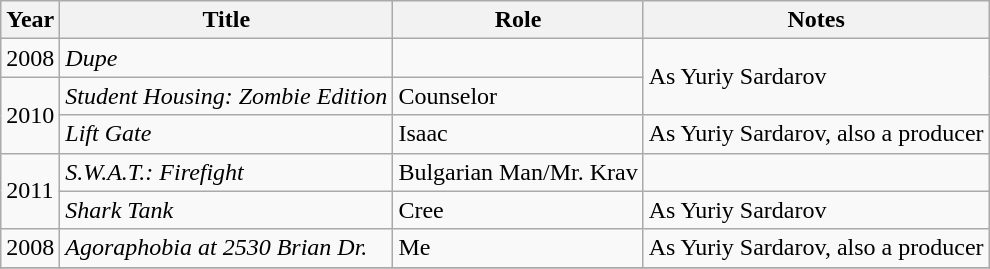<table class="wikitable sortable">
<tr>
<th>Year</th>
<th>Title</th>
<th>Role</th>
<th class="unsortable">Notes</th>
</tr>
<tr>
<td>2008</td>
<td><em>Dupe</em></td>
<td></td>
<td rowspan=2>As Yuriy Sardarov</td>
</tr>
<tr>
<td rowspan=2>2010</td>
<td><em>Student Housing: Zombie Edition</em></td>
<td>Counselor</td>
</tr>
<tr>
<td><em>Lift Gate</em></td>
<td>Isaac</td>
<td>As Yuriy Sardarov, also a producer</td>
</tr>
<tr>
<td rowspan=2>2011</td>
<td><em>S.W.A.T.: Firefight</em></td>
<td>Bulgarian Man/Mr. Krav</td>
<td></td>
</tr>
<tr>
<td><em>Shark Tank</em></td>
<td>Cree</td>
<td>As Yuriy Sardarov</td>
</tr>
<tr>
<td>2008</td>
<td><em>Agoraphobia at 2530 Brian Dr.</em></td>
<td>Me</td>
<td>As Yuriy Sardarov, also a producer</td>
</tr>
<tr>
</tr>
</table>
